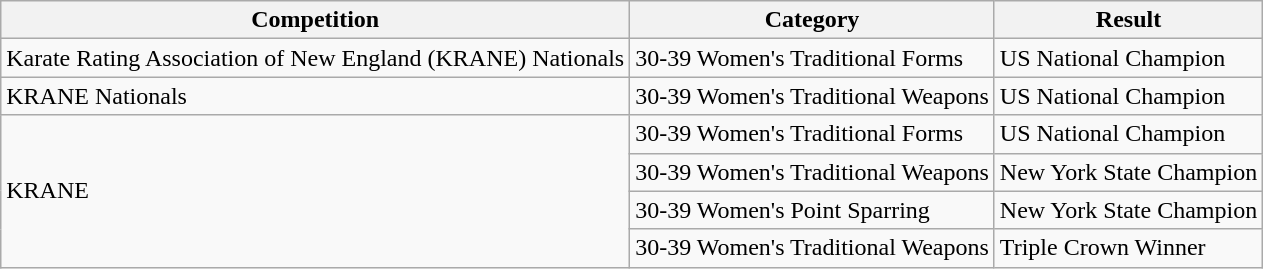<table class="wikitable sortable">
<tr>
<th>Competition</th>
<th>Category</th>
<th>Result</th>
</tr>
<tr>
<td>Karate Rating Association of New England (KRANE) Nationals </td>
<td>30-39 Women's Traditional Forms</td>
<td>US National Champion</td>
</tr>
<tr>
<td>KRANE Nationals</td>
<td>30-39 Women's Traditional Weapons</td>
<td>US National Champion</td>
</tr>
<tr>
<td rowspan="4">KRANE</td>
<td>30-39 Women's Traditional Forms</td>
<td>US National Champion</td>
</tr>
<tr>
<td>30-39 Women's Traditional Weapons</td>
<td>New York State Champion</td>
</tr>
<tr>
<td>30-39 Women's Point Sparring</td>
<td>New York State Champion</td>
</tr>
<tr>
<td>30-39 Women's Traditional Weapons</td>
<td>Triple Crown Winner</td>
</tr>
</table>
